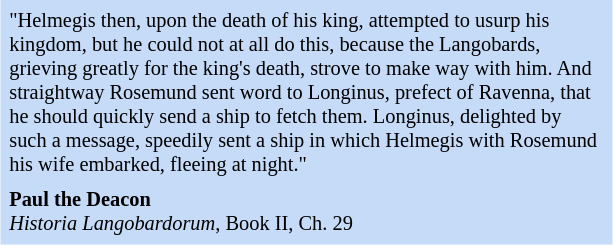<table class="toccolours" style="float: right; margin-left: 1em; margin-right: 2em; font-size: 85%; background:#c6dbf7; color:black; width:30em; max-width: 40%;" cellspacing="5">
<tr>
<td style="text-align: left;">"Helmegis then, upon the death of his king, attempted to usurp his kingdom, but he could not at all do this, because the Langobards, grieving greatly for the king's death, strove to make way with him. And straightway Rosemund sent word to Longinus, prefect of Ravenna, that he should quickly send a ship to fetch them. Longinus, delighted by such a message, speedily sent a ship in which Helmegis with Rosemund his wife embarked, fleeing at night."</td>
</tr>
<tr>
<td style="text-align: left;"><strong>Paul the Deacon</strong><br> <em>Historia Langobardorum</em>, Book II, Ch. 29</td>
</tr>
</table>
